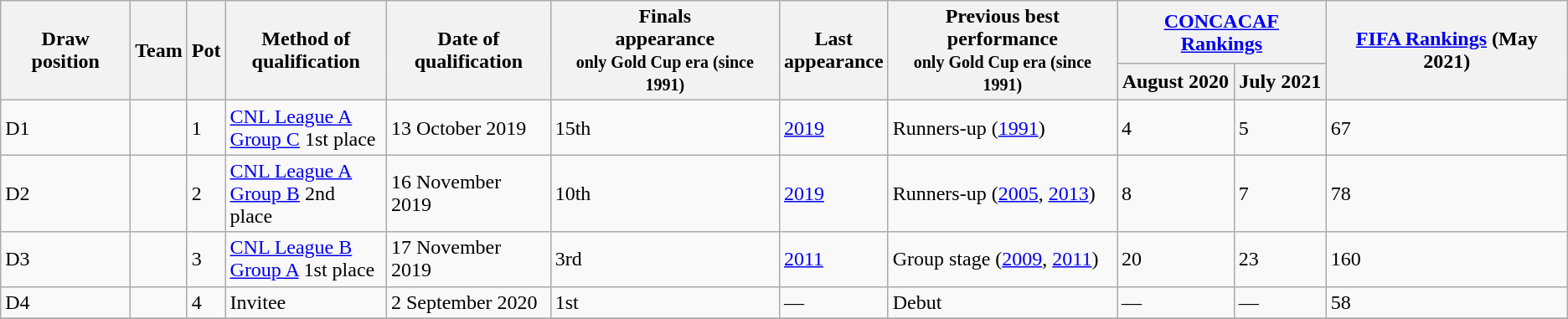<table class="wikitable sortable">
<tr>
<th rowspan=2>Draw position</th>
<th rowspan=2>Team</th>
<th rowspan=2>Pot</th>
<th rowspan=2>Method of<br>qualification</th>
<th rowspan=2>Date of<br>qualification</th>
<th rowspan=2>Finals<br>appearance<br><small>only Gold Cup era (since 1991)</small></th>
<th rowspan=2>Last<br>appearance</th>
<th rowspan=2>Previous best<br>performance<br><small>only Gold Cup era (since 1991)</small></th>
<th colspan=2><a href='#'>CONCACAF Rankings</a></th>
<th rowspan=2><a href='#'>FIFA Rankings</a> (May 2021)</th>
</tr>
<tr>
<th>August 2020</th>
<th>July 2021</th>
</tr>
<tr>
<td>D1</td>
<td></td>
<td>1</td>
<td><a href='#'>CNL League A<br>Group C</a> 1st place</td>
<td>13 October 2019</td>
<td data-sort-value="3">15th</td>
<td><a href='#'>2019</a></td>
<td data-sort-value="6.1">Runners-up (<a href='#'>1991</a>)</td>
<td>4</td>
<td>5</td>
<td>67</td>
</tr>
<tr>
<td>D2</td>
<td></td>
<td>2</td>
<td><a href='#'>CNL League A<br>Group B</a> 2nd place</td>
<td>16 November 2019</td>
<td data-sort-value="3">10th</td>
<td><a href='#'>2019</a></td>
<td data-sort-value="6.1">Runners-up (<a href='#'>2005</a>, <a href='#'>2013</a>)</td>
<td>8</td>
<td>7</td>
<td>78</td>
</tr>
<tr>
<td>D3</td>
<td></td>
<td>3</td>
<td><a href='#'>CNL League B<br>Group A</a> 1st place</td>
<td>17 November 2019</td>
<td data-sort-value="3">3rd</td>
<td><a href='#'>2011</a></td>
<td data-sort-value="6.1">Group stage (<a href='#'>2009</a>, <a href='#'>2011</a>)</td>
<td>20</td>
<td>23</td>
<td>160</td>
</tr>
<tr>
<td>D4</td>
<td></td>
<td>4</td>
<td>Invitee</td>
<td>2 September 2020</td>
<td data-sort-value="3">1st</td>
<td>—</td>
<td data-sort-value="6.1">Debut</td>
<td>—</td>
<td>—</td>
<td>58</td>
</tr>
<tr>
</tr>
</table>
